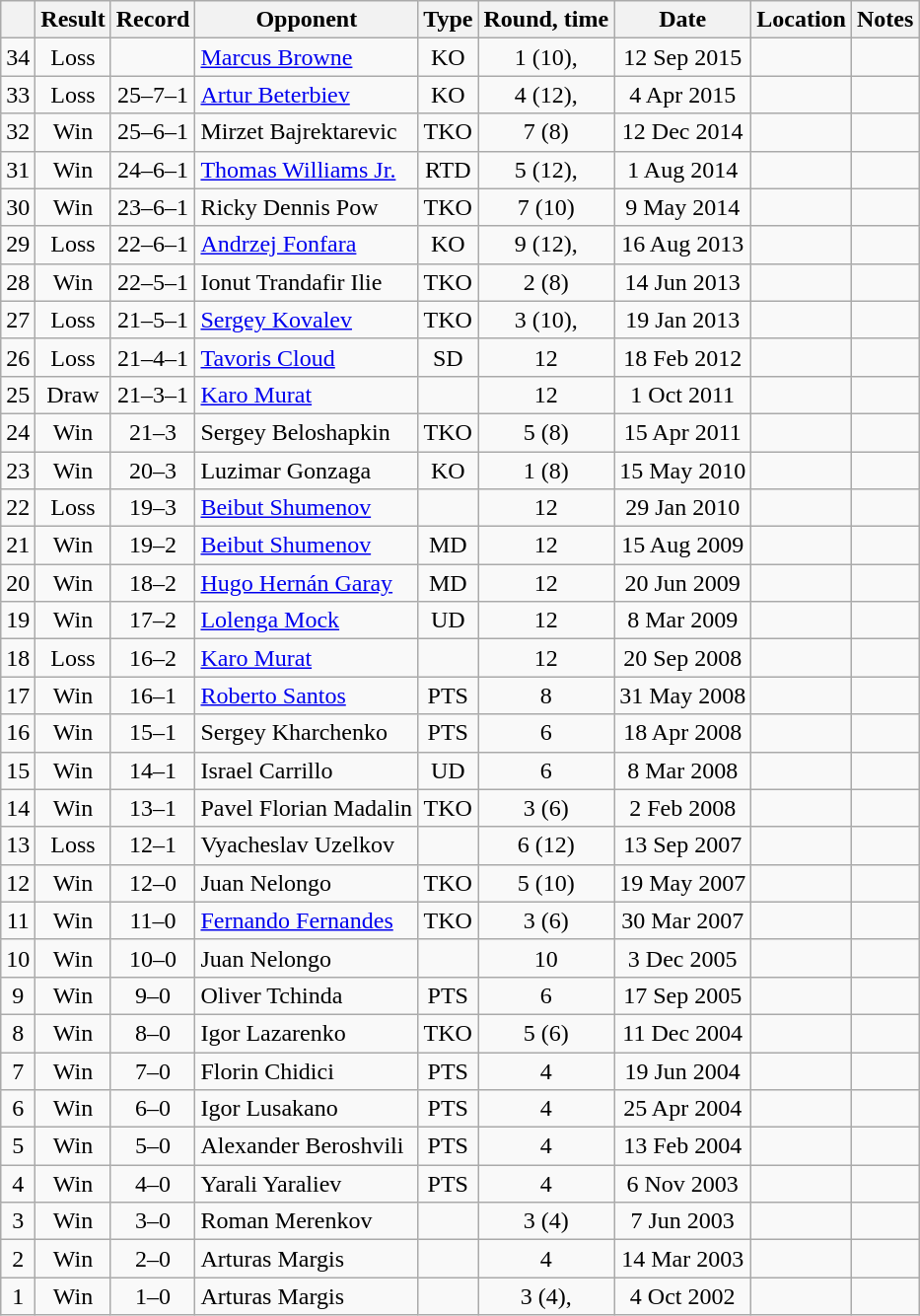<table class="wikitable" style="text-align:center">
<tr>
<th></th>
<th>Result</th>
<th>Record</th>
<th>Opponent</th>
<th>Type</th>
<th>Round, time</th>
<th>Date</th>
<th>Location</th>
<th>Notes</th>
</tr>
<tr>
<td>34</td>
<td>Loss</td>
<td></td>
<td style="text-align:left;"><a href='#'>Marcus Browne</a></td>
<td>KO</td>
<td>1 (10), </td>
<td>12 Sep 2015</td>
<td style="text-align:left;"></td>
<td></td>
</tr>
<tr>
<td>33</td>
<td>Loss</td>
<td>25–7–1</td>
<td style="text-align:left;"><a href='#'>Artur Beterbiev</a></td>
<td>KO</td>
<td>4 (12), </td>
<td>4 Apr 2015</td>
<td style="text-align:left;"></td>
<td style="text-align:left;"></td>
</tr>
<tr>
<td>32</td>
<td>Win</td>
<td>25–6–1</td>
<td style="text-align:left;">Mirzet Bajrektarevic</td>
<td>TKO</td>
<td>7 (8)</td>
<td>12 Dec 2014</td>
<td style="text-align:left;"></td>
<td></td>
</tr>
<tr>
<td>31</td>
<td>Win</td>
<td>24–6–1</td>
<td style="text-align:left;"><a href='#'>Thomas Williams Jr.</a></td>
<td>RTD</td>
<td>5 (12), </td>
<td>1 Aug 2014</td>
<td style="text-align:left;"></td>
<td style="text-align:left;"></td>
</tr>
<tr>
<td>30</td>
<td>Win</td>
<td>23–6–1</td>
<td style="text-align:left;">Ricky Dennis Pow</td>
<td>TKO</td>
<td>7 (10)</td>
<td>9 May 2014</td>
<td style="text-align:left;"></td>
<td></td>
</tr>
<tr>
<td>29</td>
<td>Loss</td>
<td>22–6–1</td>
<td style="text-align:left;"><a href='#'>Andrzej Fonfara</a></td>
<td>KO</td>
<td>9 (12), </td>
<td>16 Aug 2013</td>
<td style="text-align:left;"></td>
<td></td>
</tr>
<tr>
<td>28</td>
<td>Win</td>
<td>22–5–1</td>
<td style="text-align:left;">Ionut Trandafir Ilie</td>
<td>TKO</td>
<td>2 (8)</td>
<td>14 Jun 2013</td>
<td style="text-align:left;"></td>
<td></td>
</tr>
<tr>
<td>27</td>
<td>Loss</td>
<td>21–5–1</td>
<td style="text-align:left;"><a href='#'>Sergey Kovalev</a></td>
<td>TKO</td>
<td>3 (10), </td>
<td>19 Jan 2013</td>
<td style="text-align:left;"></td>
<td></td>
</tr>
<tr>
<td>26</td>
<td>Loss</td>
<td>21–4–1</td>
<td style="text-align:left;"><a href='#'>Tavoris Cloud</a></td>
<td>SD</td>
<td>12</td>
<td>18 Feb 2012</td>
<td style="text-align:left;"></td>
<td style="text-align:left;"></td>
</tr>
<tr>
<td>25</td>
<td>Draw</td>
<td>21–3–1</td>
<td style="text-align:left;"><a href='#'>Karo Murat</a></td>
<td></td>
<td>12</td>
<td>1 Oct 2011</td>
<td style="text-align:left;"></td>
<td style="text-align:left;"></td>
</tr>
<tr>
<td>24</td>
<td>Win</td>
<td>21–3</td>
<td style="text-align:left;">Sergey Beloshapkin</td>
<td>TKO</td>
<td>5 (8)</td>
<td>15 Apr 2011</td>
<td style="text-align:left;"></td>
<td></td>
</tr>
<tr>
<td>23</td>
<td>Win</td>
<td>20–3</td>
<td style="text-align:left;">Luzimar Gonzaga</td>
<td>KO</td>
<td>1 (8)</td>
<td>15 May 2010</td>
<td style="text-align:left;"></td>
<td></td>
</tr>
<tr>
<td>22</td>
<td>Loss</td>
<td>19–3</td>
<td style="text-align:left;"><a href='#'>Beibut Shumenov</a></td>
<td></td>
<td>12</td>
<td>29 Jan 2010</td>
<td style="text-align:left;"></td>
<td style="text-align:left;"></td>
</tr>
<tr>
<td>21</td>
<td>Win</td>
<td>19–2</td>
<td style="text-align:left;"><a href='#'>Beibut Shumenov</a></td>
<td>MD</td>
<td>12</td>
<td>15 Aug 2009</td>
<td style="text-align:left;"></td>
<td style="text-align:left;"></td>
</tr>
<tr>
<td>20</td>
<td>Win</td>
<td>18–2</td>
<td style="text-align:left;"><a href='#'>Hugo Hernán Garay</a></td>
<td>MD</td>
<td>12</td>
<td>20 Jun 2009</td>
<td style="text-align:left;"></td>
<td style="text-align:left;"></td>
</tr>
<tr>
<td>19</td>
<td>Win</td>
<td>17–2</td>
<td style="text-align:left;"><a href='#'>Lolenga Mock</a></td>
<td>UD</td>
<td>12</td>
<td>8 Mar 2009</td>
<td style="text-align:left;"></td>
<td style="text-align:left;"></td>
</tr>
<tr>
<td>18</td>
<td>Loss</td>
<td>16–2</td>
<td style="text-align:left;"><a href='#'>Karo Murat</a></td>
<td></td>
<td>12</td>
<td>20 Sep 2008</td>
<td style="text-align:left;"></td>
<td style="text-align:left;"></td>
</tr>
<tr>
<td>17</td>
<td>Win</td>
<td>16–1</td>
<td style="text-align:left;"><a href='#'>Roberto Santos</a></td>
<td>PTS</td>
<td>8</td>
<td>31 May 2008</td>
<td style="text-align:left;"></td>
<td></td>
</tr>
<tr>
<td>16</td>
<td>Win</td>
<td>15–1</td>
<td style="text-align:left;">Sergey Kharchenko</td>
<td>PTS</td>
<td>6</td>
<td>18 Apr 2008</td>
<td style="text-align:left;"></td>
<td></td>
</tr>
<tr>
<td>15</td>
<td>Win</td>
<td>14–1</td>
<td style="text-align:left;">Israel Carrillo</td>
<td>UD</td>
<td>6</td>
<td>8 Mar 2008</td>
<td style="text-align:left;"></td>
<td></td>
</tr>
<tr>
<td>14</td>
<td>Win</td>
<td>13–1</td>
<td style="text-align:left;">Pavel Florian Madalin</td>
<td>TKO</td>
<td>3 (6)</td>
<td>2 Feb 2008</td>
<td style="text-align:left;"></td>
<td></td>
</tr>
<tr>
<td>13</td>
<td>Loss</td>
<td>12–1</td>
<td style="text-align:left;">Vyacheslav Uzelkov</td>
<td></td>
<td>6 (12)</td>
<td>13 Sep 2007</td>
<td style="text-align:left;"></td>
<td style="text-align:left;"></td>
</tr>
<tr>
<td>12</td>
<td>Win</td>
<td>12–0</td>
<td style="text-align:left;">Juan Nelongo</td>
<td>TKO</td>
<td>5 (10)</td>
<td>19 May 2007</td>
<td style="text-align:left;"></td>
<td style="text-align:left;"></td>
</tr>
<tr>
<td>11</td>
<td>Win</td>
<td>11–0</td>
<td style="text-align:left;"><a href='#'>Fernando Fernandes</a></td>
<td>TKO</td>
<td>3 (6)</td>
<td>30 Mar 2007</td>
<td style="text-align:left;"></td>
<td></td>
</tr>
<tr>
<td>10</td>
<td>Win</td>
<td>10–0</td>
<td style="text-align:left;">Juan Nelongo</td>
<td></td>
<td>10</td>
<td>3 Dec 2005</td>
<td style="text-align:left;"></td>
<td style="text-align:left;"></td>
</tr>
<tr>
<td>9</td>
<td>Win</td>
<td>9–0</td>
<td style="text-align:left;">Oliver Tchinda</td>
<td>PTS</td>
<td>6</td>
<td>17 Sep 2005</td>
<td style="text-align:left;"></td>
<td></td>
</tr>
<tr>
<td>8</td>
<td>Win</td>
<td>8–0</td>
<td style="text-align:left;">Igor Lazarenko</td>
<td>TKO</td>
<td>5 (6)</td>
<td>11 Dec 2004</td>
<td style="text-align:left;"></td>
<td></td>
</tr>
<tr>
<td>7</td>
<td>Win</td>
<td>7–0</td>
<td style="text-align:left;">Florin Chidici</td>
<td>PTS</td>
<td>4</td>
<td>19 Jun 2004</td>
<td style="text-align:left;"></td>
<td></td>
</tr>
<tr>
<td>6</td>
<td>Win</td>
<td>6–0</td>
<td style="text-align:left;">Igor Lusakano</td>
<td>PTS</td>
<td>4</td>
<td>25 Apr 2004</td>
<td style="text-align:left;"></td>
<td></td>
</tr>
<tr>
<td>5</td>
<td>Win</td>
<td>5–0</td>
<td style="text-align:left;">Alexander Beroshvili</td>
<td>PTS</td>
<td>4</td>
<td>13 Feb 2004</td>
<td style="text-align:left;"></td>
<td></td>
</tr>
<tr>
<td>4</td>
<td>Win</td>
<td>4–0</td>
<td style="text-align:left;">Yarali Yaraliev</td>
<td>PTS</td>
<td>4</td>
<td>6 Nov 2003</td>
<td style="text-align:left;"></td>
<td></td>
</tr>
<tr>
<td>3</td>
<td>Win</td>
<td>3–0</td>
<td style="text-align:left;">Roman Merenkov</td>
<td></td>
<td>3 (4)</td>
<td>7 Jun 2003</td>
<td style="text-align:left;"></td>
<td></td>
</tr>
<tr>
<td>2</td>
<td>Win</td>
<td>2–0</td>
<td style="text-align:left;">Arturas Margis</td>
<td></td>
<td>4</td>
<td>14 Mar 2003</td>
<td style="text-align:left;"></td>
<td></td>
</tr>
<tr>
<td>1</td>
<td>Win</td>
<td>1–0</td>
<td style="text-align:left;">Arturas Margis</td>
<td></td>
<td>3 (4), </td>
<td>4 Oct 2002</td>
<td style="text-align:left;"></td>
<td></td>
</tr>
</table>
